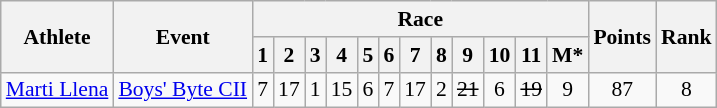<table class="wikitable" border="1" style="font-size:90%">
<tr>
<th rowspan=2>Athlete</th>
<th rowspan=2>Event</th>
<th colspan=12>Race</th>
<th rowspan=2>Points</th>
<th rowspan=2>Rank</th>
</tr>
<tr>
<th>1</th>
<th>2</th>
<th>3</th>
<th>4</th>
<th>5</th>
<th>6</th>
<th>7</th>
<th>8</th>
<th>9</th>
<th>10</th>
<th>11</th>
<th>M*</th>
</tr>
<tr>
<td><a href='#'>Marti Llena</a></td>
<td><a href='#'>Boys' Byte CII</a></td>
<td align=center>7</td>
<td align=center>17</td>
<td align=center>1</td>
<td align=center>15</td>
<td align=center>6</td>
<td align=center>7</td>
<td align=center>17</td>
<td align=center>2</td>
<td align=center><s>21</s></td>
<td align=center>6</td>
<td align=center><s>19</s></td>
<td align=center>9</td>
<td align=center>87</td>
<td align=center>8</td>
</tr>
</table>
